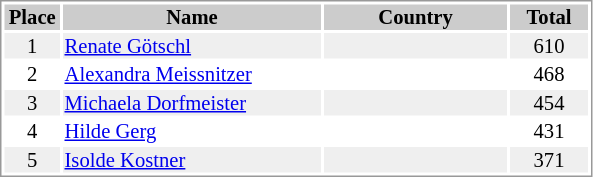<table border="0" style="border: 1px solid #999; background-color:#FFFFFF; text-align:center; font-size:86%; line-height:15px;">
<tr align="center" bgcolor="#CCCCCC">
<th width=35>Place</th>
<th width=170>Name</th>
<th width=120>Country</th>
<th width=50>Total</th>
</tr>
<tr bgcolor="#EFEFEF">
<td>1</td>
<td align="left"><a href='#'>Renate Götschl</a></td>
<td align="left"></td>
<td>610</td>
</tr>
<tr>
<td>2</td>
<td align="left"><a href='#'>Alexandra Meissnitzer</a></td>
<td align="left"></td>
<td>468</td>
</tr>
<tr bgcolor="#EFEFEF">
<td>3</td>
<td align="left"><a href='#'>Michaela Dorfmeister</a></td>
<td align="left"></td>
<td>454</td>
</tr>
<tr>
<td>4</td>
<td align="left"><a href='#'>Hilde Gerg</a></td>
<td align="left"></td>
<td>431</td>
</tr>
<tr bgcolor="#EFEFEF">
<td>5</td>
<td align="left"><a href='#'>Isolde Kostner</a></td>
<td align="left"></td>
<td>371</td>
</tr>
</table>
